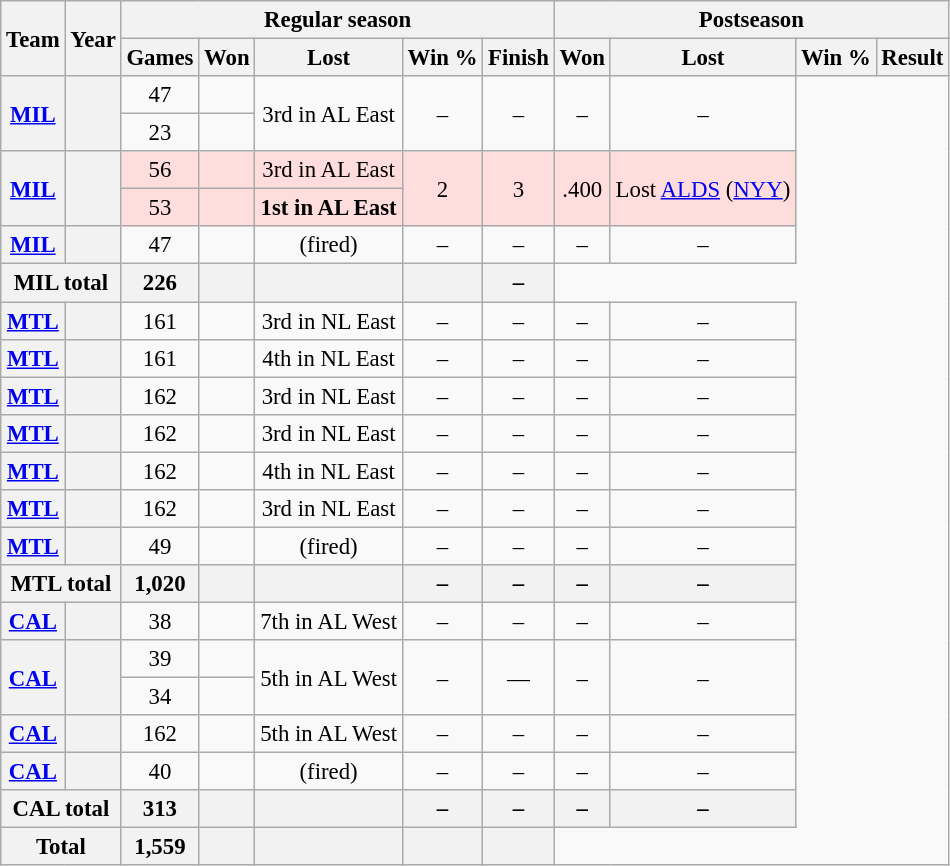<table class="wikitable" style="font-size: 95%; text-align:center;">
<tr>
<th rowspan="2">Team</th>
<th rowspan="2">Year</th>
<th colspan="5">Regular season</th>
<th colspan="4">Postseason</th>
</tr>
<tr>
<th>Games</th>
<th>Won</th>
<th>Lost</th>
<th>Win %</th>
<th>Finish</th>
<th>Won</th>
<th>Lost</th>
<th>Win %</th>
<th>Result</th>
</tr>
<tr>
<th rowspan="2"><a href='#'>MIL</a></th>
<th rowspan="2"></th>
<td>47</td>
<td></td>
<td rowspan="2">3rd in AL East</td>
<td rowspan="2">–</td>
<td rowspan="2">–</td>
<td rowspan="2">–</td>
<td rowspan="2">–</td>
</tr>
<tr>
<td>23</td>
<td></td>
</tr>
<tr style="background:#fdd;">
<th rowspan="2"><a href='#'>MIL</a></th>
<th rowspan="2"></th>
<td>56</td>
<td></td>
<td>3rd in AL East</td>
<td rowspan="2">2</td>
<td rowspan="2">3</td>
<td rowspan="2">.400</td>
<td rowspan="2">Lost <a href='#'>ALDS</a> (<a href='#'>NYY</a>)</td>
</tr>
<tr style="background:#fdd;">
<td>53</td>
<td></td>
<td><strong>1st in AL East</strong></td>
</tr>
<tr>
<th><a href='#'>MIL</a></th>
<th></th>
<td>47</td>
<td></td>
<td>(fired)</td>
<td>–</td>
<td>–</td>
<td>–</td>
<td>–</td>
</tr>
<tr>
<th colspan="2">MIL total</th>
<th>226</th>
<th></th>
<th></th>
<th></th>
<th>–</th>
</tr>
<tr>
<th><a href='#'>MTL</a></th>
<th></th>
<td>161</td>
<td></td>
<td>3rd in NL East</td>
<td>–</td>
<td>–</td>
<td>–</td>
<td>–</td>
</tr>
<tr>
<th><a href='#'>MTL</a></th>
<th></th>
<td>161</td>
<td></td>
<td>4th in NL East</td>
<td>–</td>
<td>–</td>
<td>–</td>
<td>–</td>
</tr>
<tr>
<th><a href='#'>MTL</a></th>
<th></th>
<td>162</td>
<td></td>
<td>3rd in NL East</td>
<td>–</td>
<td>–</td>
<td>–</td>
<td>–</td>
</tr>
<tr>
<th><a href='#'>MTL</a></th>
<th></th>
<td>162</td>
<td></td>
<td>3rd in NL East</td>
<td>–</td>
<td>–</td>
<td>–</td>
<td>–</td>
</tr>
<tr>
<th><a href='#'>MTL</a></th>
<th></th>
<td>162</td>
<td></td>
<td>4th in NL East</td>
<td>–</td>
<td>–</td>
<td>–</td>
<td>–</td>
</tr>
<tr>
<th><a href='#'>MTL</a></th>
<th></th>
<td>162</td>
<td></td>
<td>3rd in NL East</td>
<td>–</td>
<td>–</td>
<td>–</td>
<td>–</td>
</tr>
<tr>
<th><a href='#'>MTL</a></th>
<th></th>
<td>49</td>
<td></td>
<td>(fired)</td>
<td>–</td>
<td>–</td>
<td>–</td>
<td>–</td>
</tr>
<tr>
<th colspan="2">MTL total</th>
<th>1,020</th>
<th></th>
<th></th>
<th>–</th>
<th>–</th>
<th>–</th>
<th>–</th>
</tr>
<tr>
<th><a href='#'>CAL</a></th>
<th></th>
<td>38</td>
<td></td>
<td>7th in AL West</td>
<td>–</td>
<td>–</td>
<td>–</td>
<td>–</td>
</tr>
<tr>
<th rowspan="2"><a href='#'>CAL</a></th>
<th rowspan="2"></th>
<td>39</td>
<td></td>
<td rowspan="2">5th in AL West</td>
<td rowspan="2">–</td>
<td rowspan="2">—</td>
<td rowspan="2">–</td>
<td rowspan="2">–</td>
</tr>
<tr>
<td>34</td>
<td></td>
</tr>
<tr>
<th><a href='#'>CAL</a></th>
<th></th>
<td>162</td>
<td></td>
<td>5th in AL West</td>
<td>–</td>
<td>–</td>
<td>–</td>
<td>–</td>
</tr>
<tr>
<th><a href='#'>CAL</a></th>
<th></th>
<td>40</td>
<td></td>
<td>(fired)</td>
<td>–</td>
<td>–</td>
<td>–</td>
<td>–</td>
</tr>
<tr>
<th colspan="2">CAL total</th>
<th>313</th>
<th></th>
<th></th>
<th>–</th>
<th>–</th>
<th>–</th>
<th>–</th>
</tr>
<tr>
<th colspan="2">Total</th>
<th>1,559</th>
<th></th>
<th></th>
<th></th>
<th></th>
</tr>
</table>
